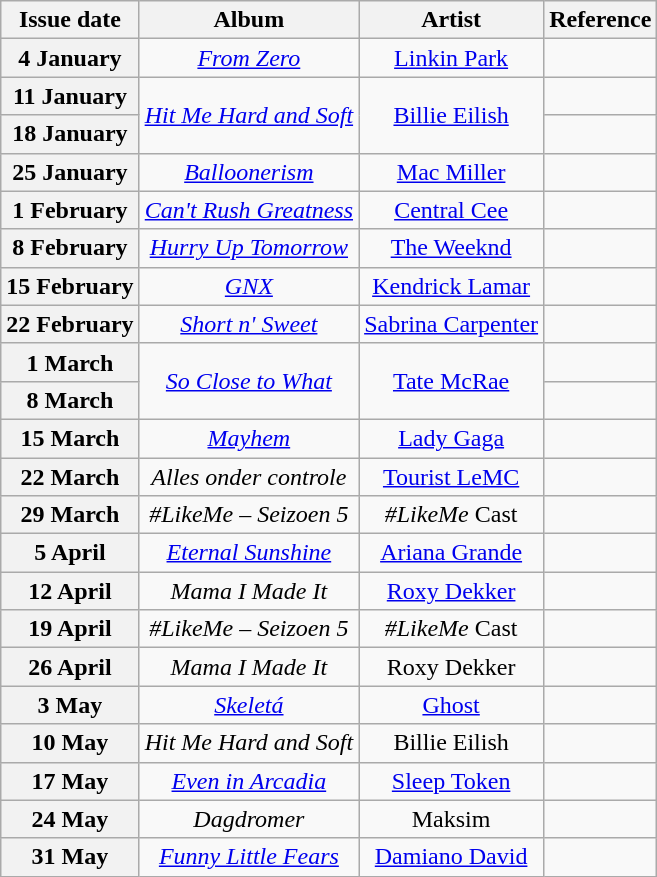<table class="wikitable plainrowheaders" style="text-align:center">
<tr>
<th scope="col">Issue date</th>
<th scope="col">Album</th>
<th scope="col">Artist</th>
<th scope="col">Reference</th>
</tr>
<tr>
<th scope="row">4 January</th>
<td><em><a href='#'>From Zero</a></em></td>
<td><a href='#'>Linkin Park</a></td>
<td></td>
</tr>
<tr>
<th scope="row">11 January</th>
<td rowspan="2"><em><a href='#'>Hit Me Hard and Soft</a></em></td>
<td rowspan="2"><a href='#'>Billie Eilish</a></td>
<td></td>
</tr>
<tr>
<th scope="row">18 January</th>
<td></td>
</tr>
<tr>
<th scope="row">25 January</th>
<td><em><a href='#'>Balloonerism</a></em></td>
<td><a href='#'>Mac Miller</a></td>
<td></td>
</tr>
<tr>
<th scope="row">1 February</th>
<td><em><a href='#'>Can't Rush Greatness</a></em></td>
<td><a href='#'>Central Cee</a></td>
<td></td>
</tr>
<tr>
<th scope="row">8 February</th>
<td><em><a href='#'>Hurry Up Tomorrow</a></em></td>
<td><a href='#'>The Weeknd</a></td>
<td></td>
</tr>
<tr>
<th scope="row">15 February</th>
<td><em><a href='#'>GNX</a></em></td>
<td><a href='#'>Kendrick Lamar</a></td>
<td></td>
</tr>
<tr>
<th scope="row">22 February</th>
<td><em><a href='#'>Short n' Sweet</a></em></td>
<td><a href='#'>Sabrina Carpenter</a></td>
<td></td>
</tr>
<tr>
<th scope="row">1 March</th>
<td rowspan="2"><em><a href='#'>So Close to What</a></em></td>
<td rowspan="2"><a href='#'>Tate McRae</a></td>
<td></td>
</tr>
<tr>
<th scope="row">8 March</th>
<td></td>
</tr>
<tr>
<th scope="row">15 March</th>
<td><em><a href='#'>Mayhem</a></em></td>
<td><a href='#'>Lady Gaga</a></td>
<td></td>
</tr>
<tr>
<th scope="row">22 March</th>
<td><em>Alles onder controle</em></td>
<td><a href='#'>Tourist LeMC</a></td>
<td></td>
</tr>
<tr>
<th scope="row">29 March</th>
<td><em>#LikeMe – Seizoen 5</em></td>
<td><em>#LikeMe</em> Cast</td>
<td></td>
</tr>
<tr>
<th scope="row">5 April</th>
<td><em><a href='#'>Eternal Sunshine</a></em></td>
<td><a href='#'>Ariana Grande</a></td>
<td></td>
</tr>
<tr>
<th scope="row">12 April</th>
<td><em>Mama I Made It</em></td>
<td><a href='#'>Roxy Dekker</a></td>
<td></td>
</tr>
<tr>
<th scope="row">19 April</th>
<td><em>#LikeMe – Seizoen 5</em></td>
<td><em>#LikeMe</em> Cast</td>
<td></td>
</tr>
<tr>
<th scope="row">26 April</th>
<td><em>Mama I Made It</em></td>
<td>Roxy Dekker</td>
<td></td>
</tr>
<tr>
<th scope="row">3 May</th>
<td><em><a href='#'>Skeletá</a></em></td>
<td><a href='#'>Ghost</a></td>
<td></td>
</tr>
<tr>
<th scope="row">10 May</th>
<td><em>Hit Me Hard and Soft</em></td>
<td>Billie Eilish</td>
<td></td>
</tr>
<tr>
<th scope="row">17 May</th>
<td><em><a href='#'>Even in Arcadia</a></em></td>
<td><a href='#'>Sleep Token</a></td>
<td></td>
</tr>
<tr>
<th scope="row">24 May</th>
<td><em>Dagdromer</em></td>
<td>Maksim</td>
<td></td>
</tr>
<tr>
<th scope="row">31 May</th>
<td><em><a href='#'>Funny Little Fears</a></em></td>
<td><a href='#'>Damiano David</a></td>
<td></td>
</tr>
</table>
